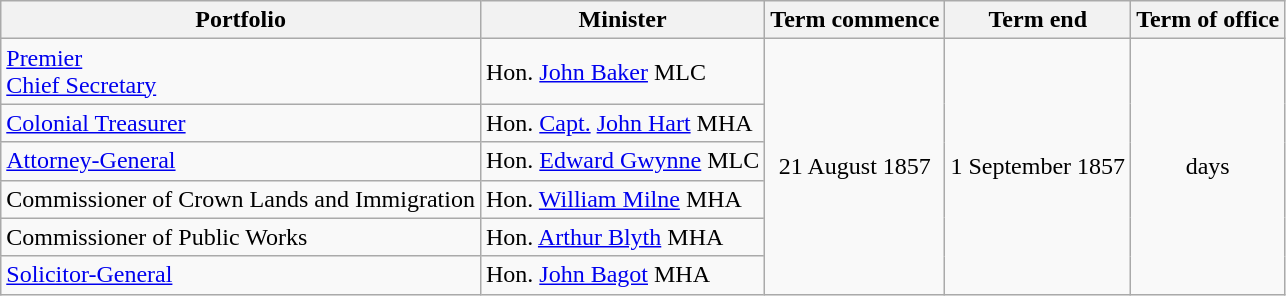<table class="wikitable">
<tr>
<th>Portfolio</th>
<th>Minister</th>
<th>Term commence</th>
<th>Term end</th>
<th>Term of office</th>
</tr>
<tr>
<td><a href='#'>Premier</a><br><a href='#'>Chief Secretary</a><br></td>
<td>Hon. <a href='#'>John Baker</a> MLC</td>
<td rowspan="6" align="center">21 August 1857</td>
<td rowspan="6" align="center">1 September 1857</td>
<td rowspan="6" align="center"> days</td>
</tr>
<tr>
<td><a href='#'>Colonial Treasurer</a></td>
<td>Hon. <a href='#'>Capt.</a> <a href='#'>John Hart</a> MHA</td>
</tr>
<tr>
<td><a href='#'>Attorney-General</a></td>
<td>Hon. <a href='#'>Edward Gwynne</a> MLC</td>
</tr>
<tr>
<td>Commissioner of Crown Lands and Immigration</td>
<td>Hon. <a href='#'>William Milne</a> MHA</td>
</tr>
<tr>
<td>Commissioner of Public Works</td>
<td>Hon. <a href='#'>Arthur Blyth</a> MHA</td>
</tr>
<tr>
<td><a href='#'>Solicitor-General</a><br></td>
<td>Hon. <a href='#'>John Bagot</a> MHA</td>
</tr>
</table>
